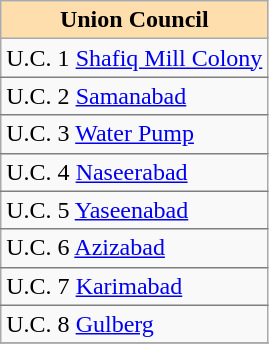<table class="sortable wikitable" align="left">
<tr>
<th style="background:#ffdead;"><strong>Union Council</strong></th>
</tr>
<tr>
<td style="border-bottom:1px solid grey;">U.C. 1 <a href='#'>Shafiq Mill Colony</a></td>
</tr>
<tr>
<td style="border-bottom:1px solid grey;">U.C. 2 <a href='#'>Samanabad</a></td>
</tr>
<tr>
<td style="border-bottom:1px solid grey;">U.C. 3 <a href='#'>Water Pump</a></td>
</tr>
<tr>
<td style="border-bottom:1px solid grey;">U.C. 4 <a href='#'>Naseerabad</a></td>
</tr>
<tr>
<td style="border-bottom:1px solid grey;">U.C. 5 <a href='#'>Yaseenabad</a></td>
</tr>
<tr>
<td style="border-bottom:1px solid grey;">U.C. 6 <a href='#'>Azizabad</a></td>
</tr>
<tr>
<td style="border-bottom:1px solid grey;">U.C. 7 <a href='#'>Karimabad</a></td>
</tr>
<tr>
<td style="border-bottom:1px solid grey;">U.C. 8 <a href='#'>Gulberg</a></td>
</tr>
<tr>
</tr>
</table>
